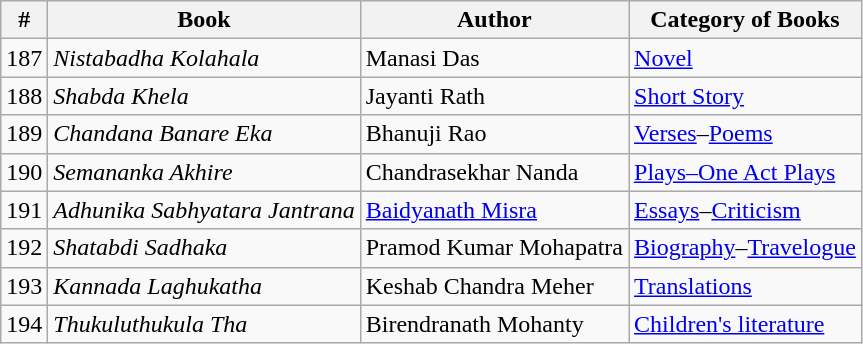<table class="wikitable">
<tr>
<th>#</th>
<th>Book</th>
<th>Author</th>
<th>Category of Books</th>
</tr>
<tr>
<td>187</td>
<td><em>Nistabadha Kolahala</em></td>
<td>Manasi Das</td>
<td><a href='#'>Novel</a></td>
</tr>
<tr>
<td>188</td>
<td><em>Shabda Khela</em></td>
<td>Jayanti Rath</td>
<td><a href='#'>Short Story</a></td>
</tr>
<tr>
<td>189</td>
<td><em>Chandana Banare Eka</em></td>
<td>Bhanuji Rao</td>
<td><a href='#'>Verses</a>–<a href='#'>Poems</a></td>
</tr>
<tr>
<td>190</td>
<td><em>Semananka Akhire</em></td>
<td>Chandrasekhar Nanda</td>
<td><a href='#'>Plays–One Act Plays</a></td>
</tr>
<tr>
<td>191</td>
<td><em>Adhunika Sabhyatara Jantrana</em></td>
<td><a href='#'>Baidyanath Misra</a></td>
<td><a href='#'>Essays</a>–<a href='#'>Criticism</a></td>
</tr>
<tr>
<td>192</td>
<td><em>Shatabdi Sadhaka</em></td>
<td>Pramod Kumar Mohapatra</td>
<td><a href='#'>Biography</a>–<a href='#'>Travelogue</a></td>
</tr>
<tr>
<td>193</td>
<td><em>Kannada Laghukatha</em></td>
<td>Keshab Chandra Meher</td>
<td><a href='#'>Translations</a></td>
</tr>
<tr>
<td>194</td>
<td><em>Thukuluthukula Tha</em></td>
<td>Birendranath Mohanty</td>
<td><a href='#'>Children's literature</a></td>
</tr>
</table>
